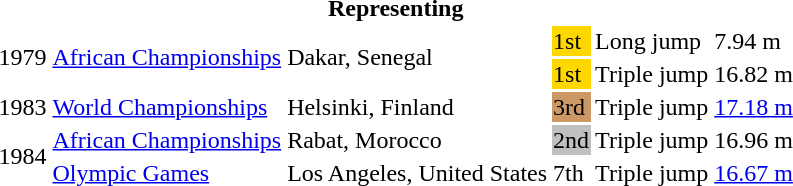<table>
<tr>
<th colspan="6">Representing </th>
</tr>
<tr>
<td rowspan=2>1979</td>
<td rowspan=2><a href='#'>African Championships</a></td>
<td rowspan=2>Dakar, Senegal</td>
<td bgcolor="gold">1st</td>
<td>Long jump</td>
<td>7.94 m</td>
</tr>
<tr>
<td bgcolor="gold">1st</td>
<td>Triple jump</td>
<td>16.82 m</td>
</tr>
<tr>
<td>1983</td>
<td><a href='#'>World Championships</a></td>
<td>Helsinki, Finland</td>
<td bgcolor="cc9966">3rd</td>
<td>Triple jump</td>
<td><a href='#'>17.18 m</a></td>
</tr>
<tr>
<td rowspan=2>1984</td>
<td><a href='#'>African Championships</a></td>
<td>Rabat, Morocco</td>
<td bgcolor=silver>2nd</td>
<td>Triple jump</td>
<td>16.96 m</td>
</tr>
<tr>
<td><a href='#'>Olympic Games</a></td>
<td>Los Angeles, United States</td>
<td>7th</td>
<td>Triple jump</td>
<td><a href='#'>16.67 m</a></td>
</tr>
</table>
